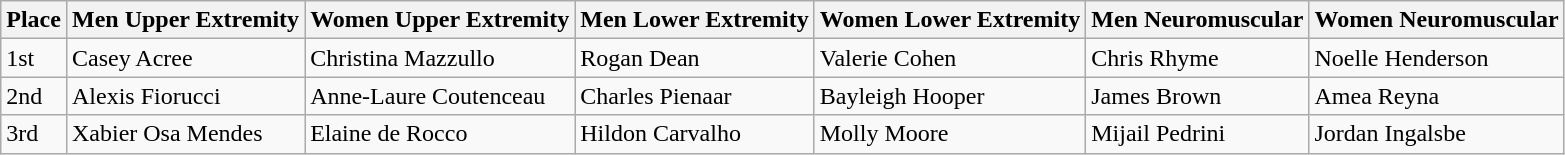<table class="wikitable">
<tr>
<th>Place</th>
<th>Men Upper Extremity</th>
<th>Women Upper Extremity</th>
<th>Men Lower Extremity</th>
<th>Women Lower Extremity</th>
<th>Men Neuromuscular</th>
<th>Women Neuromuscular</th>
</tr>
<tr>
<td>1st</td>
<td>  Casey Acree</td>
<td> Christina Mazzullo</td>
<td> Rogan Dean</td>
<td> Valerie Cohen</td>
<td> Chris Rhyme</td>
<td> Noelle Henderson</td>
</tr>
<tr>
<td>2nd</td>
<td>  Alexis Fiorucci</td>
<td> Anne-Laure Coutenceau</td>
<td> Charles Pienaar</td>
<td> Bayleigh Hooper</td>
<td> James Brown</td>
<td> Amea Reyna</td>
</tr>
<tr>
<td>3rd</td>
<td> Xabier Osa Mendes</td>
<td> Elaine de Rocco</td>
<td> Hildon Carvalho</td>
<td> Molly Moore</td>
<td> Mijail Pedrini</td>
<td> Jordan Ingalsbe</td>
</tr>
</table>
